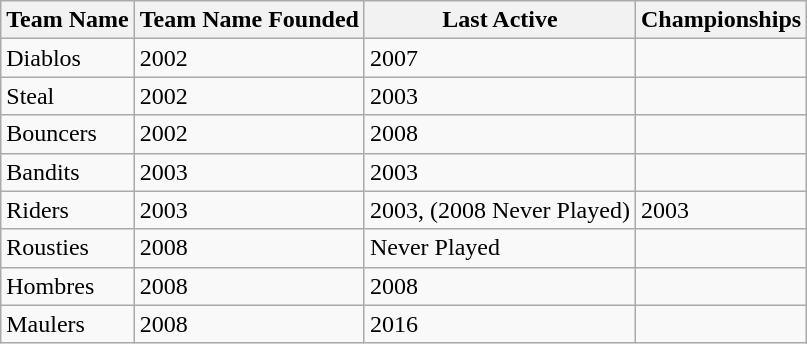<table class="wikitable">
<tr>
<th><strong>Team Name</strong></th>
<th><strong>Team Name Founded</strong></th>
<th><strong>Last Active</strong></th>
<th><strong>Championships</strong></th>
</tr>
<tr>
<td>Diablos</td>
<td>2002</td>
<td>2007</td>
<td></td>
</tr>
<tr>
<td>Steal</td>
<td>2002</td>
<td>2003</td>
<td></td>
</tr>
<tr>
<td>Bouncers</td>
<td>2002</td>
<td>2008</td>
<td></td>
</tr>
<tr>
<td>Bandits</td>
<td>2003</td>
<td>2003</td>
<td></td>
</tr>
<tr>
<td>Riders</td>
<td>2003</td>
<td>2003, (2008 Never Played)</td>
<td>2003</td>
</tr>
<tr>
<td>Rousties</td>
<td>2008</td>
<td>Never Played</td>
<td></td>
</tr>
<tr>
<td>Hombres</td>
<td>2008</td>
<td>2008</td>
<td></td>
</tr>
<tr>
<td>Maulers</td>
<td>2008</td>
<td>2016</td>
<td></td>
</tr>
</table>
